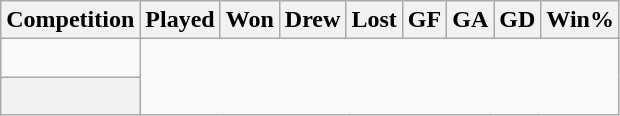<table class="wikitable sortable" style="text-align: center;">
<tr>
<th>Competition</th>
<th>Played</th>
<th>Won</th>
<th>Drew</th>
<th>Lost</th>
<th>GF</th>
<th>GA</th>
<th>GD</th>
<th>Win%</th>
</tr>
<tr>
<td align=left><br></td>
</tr>
<tr class="sortbottom">
<th><br></th>
</tr>
</table>
